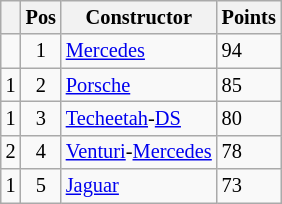<table class="wikitable" style="font-size: 85%;">
<tr>
<th></th>
<th>Pos</th>
<th>Constructor</th>
<th>Points</th>
</tr>
<tr>
<td align="left"></td>
<td align="center">1</td>
<td> <a href='#'>Mercedes</a></td>
<td align="left">94</td>
</tr>
<tr>
<td align="left"> 1</td>
<td align="center">2</td>
<td> <a href='#'>Porsche</a></td>
<td align="left">85</td>
</tr>
<tr>
<td align="left"> 1</td>
<td align="center">3</td>
<td> <a href='#'>Techeetah</a>-<a href='#'>DS</a></td>
<td align="left">80</td>
</tr>
<tr>
<td align="left"> 2</td>
<td align="center">4</td>
<td> <a href='#'>Venturi</a>-<a href='#'>Mercedes</a></td>
<td align="left">78</td>
</tr>
<tr>
<td align="left"> 1</td>
<td align="center">5</td>
<td> <a href='#'>Jaguar</a></td>
<td align="left">73</td>
</tr>
</table>
